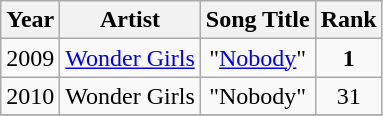<table class="wikitable sortable" style="text-align:center">
<tr>
<th>Year</th>
<th>Artist</th>
<th>Song Title</th>
<th>Rank</th>
</tr>
<tr>
<td>2009</td>
<td><a href='#'>Wonder Girls</a></td>
<td>"<a href='#'>Nobody</a>"</td>
<td><span><strong>1</strong></span></td>
</tr>
<tr>
<td>2010</td>
<td>Wonder Girls</td>
<td>"Nobody"</td>
<td>31</td>
</tr>
<tr>
</tr>
</table>
